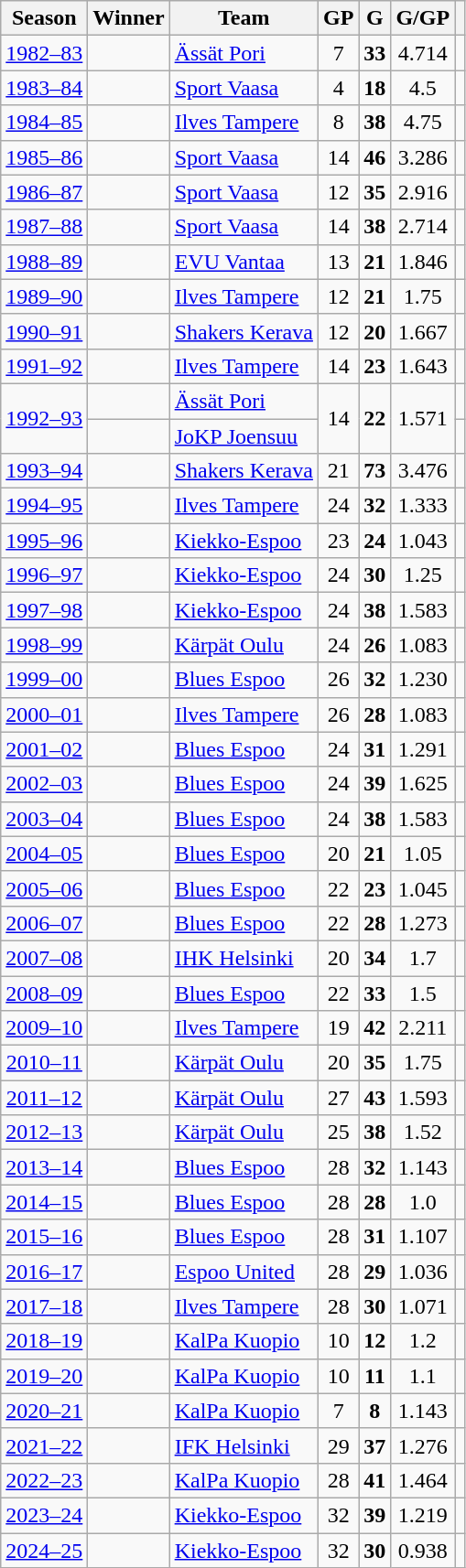<table class="wikitable sortable">
<tr>
<th>Season</th>
<th>Winner</th>
<th>Team</th>
<th>GP</th>
<th>G</th>
<th>G/GP</th>
<th></th>
</tr>
<tr align="center">
<td><a href='#'>1982–83</a></td>
<td align="left"></td>
<td align="left"><a href='#'>Ässät Pori</a></td>
<td>7</td>
<td><strong>33</strong></td>
<td>4.714</td>
<td></td>
</tr>
<tr align="center">
<td><a href='#'>1983–84</a></td>
<td align="left"></td>
<td align="left"><a href='#'>Sport Vaasa</a></td>
<td>4</td>
<td><strong>18</strong></td>
<td>4.5</td>
<td></td>
</tr>
<tr align="center">
<td><a href='#'>1984–85</a></td>
<td align="left"></td>
<td align="left"><a href='#'>Ilves Tampere</a></td>
<td>8</td>
<td><strong>38</strong></td>
<td>4.75</td>
<td></td>
</tr>
<tr align="center">
<td><a href='#'>1985–86</a></td>
<td align="left"></td>
<td align="left"><a href='#'>Sport Vaasa</a></td>
<td>14</td>
<td><strong>46</strong></td>
<td>3.286</td>
<td></td>
</tr>
<tr align="center">
<td><a href='#'>1986–87</a></td>
<td align="left"></td>
<td align="left"><a href='#'>Sport Vaasa</a></td>
<td>12</td>
<td><strong>35</strong></td>
<td>2.916</td>
<td></td>
</tr>
<tr align="center">
<td><a href='#'>1987–88</a></td>
<td align="left"></td>
<td align="left"><a href='#'>Sport Vaasa</a></td>
<td>14</td>
<td><strong>38</strong></td>
<td>2.714</td>
<td></td>
</tr>
<tr align="center">
<td><a href='#'>1988–89</a></td>
<td align="left"></td>
<td align="left"><a href='#'>EVU Vantaa</a></td>
<td>13</td>
<td><strong>21</strong></td>
<td>1.846</td>
<td></td>
</tr>
<tr align="center">
<td><a href='#'>1989–90</a></td>
<td align="left"></td>
<td align="left"><a href='#'>Ilves Tampere</a></td>
<td>12</td>
<td><strong>21</strong></td>
<td>1.75</td>
<td></td>
</tr>
<tr align="center">
<td><a href='#'>1990–91</a></td>
<td align="left"></td>
<td align="left"><a href='#'>Shakers Kerava</a></td>
<td>12</td>
<td><strong>20</strong></td>
<td>1.667</td>
<td></td>
</tr>
<tr align="center">
<td><a href='#'>1991–92</a></td>
<td align="left"></td>
<td align="left"><a href='#'>Ilves Tampere</a></td>
<td>14</td>
<td><strong>23</strong></td>
<td>1.643</td>
<td></td>
</tr>
<tr align="center">
<td rowspan="2"><a href='#'>1992–93</a></td>
<td align="left"></td>
<td align="left"><a href='#'>Ässät Pori</a></td>
<td rowspan="2">14</td>
<td rowspan="2"><strong>22</strong></td>
<td rowspan="2">1.571</td>
<td></td>
</tr>
<tr align="center">
<td align="left"></td>
<td align="left"><a href='#'>JoKP Joensuu</a></td>
<td></td>
</tr>
<tr align="center">
<td><a href='#'>1993–94</a></td>
<td align="left"></td>
<td align="left"><a href='#'>Shakers Kerava</a></td>
<td>21</td>
<td><strong>73</strong></td>
<td>3.476</td>
<td></td>
</tr>
<tr align="center">
<td><a href='#'>1994–95</a></td>
<td align="left"></td>
<td align="left"><a href='#'>Ilves Tampere</a></td>
<td>24</td>
<td><strong>32</strong></td>
<td>1.333</td>
<td></td>
</tr>
<tr align="center">
<td><a href='#'>1995–96</a></td>
<td align="left"></td>
<td align="left"><a href='#'>Kiekko-Espoo</a></td>
<td>23</td>
<td><strong>24</strong></td>
<td>1.043</td>
<td></td>
</tr>
<tr align="center">
<td><a href='#'>1996–97</a></td>
<td align="left"></td>
<td align="left"><a href='#'>Kiekko-Espoo</a></td>
<td>24</td>
<td><strong>30</strong></td>
<td>1.25</td>
<td></td>
</tr>
<tr align="center">
<td><a href='#'>1997–98</a></td>
<td align="left"></td>
<td align="left"><a href='#'>Kiekko-Espoo</a></td>
<td>24</td>
<td><strong>38</strong></td>
<td>1.583</td>
<td></td>
</tr>
<tr align="center">
<td><a href='#'>1998–99</a></td>
<td align="left"></td>
<td align="left"><a href='#'>Kärpät Oulu</a></td>
<td>24</td>
<td><strong>26</strong></td>
<td>1.083</td>
<td></td>
</tr>
<tr align="center">
<td><a href='#'>1999–00</a></td>
<td align="left"></td>
<td align="left"><a href='#'>Blues Espoo</a></td>
<td>26</td>
<td><strong>32</strong></td>
<td>1.230</td>
<td></td>
</tr>
<tr align="center">
<td><a href='#'>2000–01</a></td>
<td align="left"></td>
<td align="left"><a href='#'>Ilves Tampere</a></td>
<td>26</td>
<td><strong>28</strong></td>
<td>1.083</td>
<td></td>
</tr>
<tr align="center">
<td><a href='#'>2001–02</a></td>
<td align="left"></td>
<td align="left"><a href='#'>Blues Espoo</a></td>
<td>24</td>
<td><strong>31</strong></td>
<td>1.291</td>
<td></td>
</tr>
<tr align="center">
<td><a href='#'>2002–03</a></td>
<td align="left"></td>
<td align="left"><a href='#'>Blues Espoo</a></td>
<td>24</td>
<td><strong>39</strong></td>
<td>1.625</td>
<td></td>
</tr>
<tr align="center">
<td><a href='#'>2003–04</a></td>
<td align="left"></td>
<td align="left"><a href='#'>Blues Espoo</a></td>
<td>24</td>
<td><strong>38</strong></td>
<td>1.583</td>
<td></td>
</tr>
<tr align="center">
<td><a href='#'>2004–05</a></td>
<td align="left"></td>
<td align="left"><a href='#'>Blues Espoo</a></td>
<td>20</td>
<td><strong>21</strong></td>
<td>1.05</td>
<td></td>
</tr>
<tr align="center">
<td><a href='#'>2005–06</a></td>
<td align="left"></td>
<td align="left"><a href='#'>Blues Espoo</a></td>
<td>22</td>
<td><strong>23</strong></td>
<td>1.045</td>
<td></td>
</tr>
<tr align="center">
<td><a href='#'>2006–07</a></td>
<td align="left"></td>
<td align="left"><a href='#'>Blues Espoo</a></td>
<td>22</td>
<td><strong>28</strong></td>
<td>1.273</td>
<td></td>
</tr>
<tr align="center">
<td><a href='#'>2007–08</a></td>
<td align="left"></td>
<td align="left"><a href='#'>IHK Helsinki</a></td>
<td>20</td>
<td><strong>34</strong></td>
<td>1.7</td>
<td></td>
</tr>
<tr align="center">
<td><a href='#'>2008–09</a></td>
<td align="left"></td>
<td align="left"><a href='#'>Blues Espoo</a></td>
<td>22</td>
<td><strong>33</strong></td>
<td>1.5</td>
<td></td>
</tr>
<tr align="center">
<td><a href='#'>2009–10</a></td>
<td align="left"></td>
<td align="left"><a href='#'>Ilves Tampere</a></td>
<td>19</td>
<td><strong>42</strong></td>
<td>2.211</td>
<td></td>
</tr>
<tr align="center">
<td><a href='#'>2010–11</a></td>
<td align="left"></td>
<td align="left"><a href='#'>Kärpät Oulu</a></td>
<td>20</td>
<td><strong>35</strong></td>
<td>1.75</td>
<td></td>
</tr>
<tr align="center">
<td><a href='#'>2011–12</a></td>
<td align="left"></td>
<td align="left"><a href='#'>Kärpät Oulu</a></td>
<td>27</td>
<td><strong>43</strong></td>
<td>1.593</td>
<td></td>
</tr>
<tr align="center">
<td><a href='#'>2012–13</a></td>
<td align="left"></td>
<td align="left"><a href='#'>Kärpät Oulu</a></td>
<td>25</td>
<td><strong>38</strong></td>
<td>1.52</td>
<td></td>
</tr>
<tr align="center">
<td><a href='#'>2013–14</a></td>
<td align="left"></td>
<td align="left"><a href='#'>Blues Espoo</a></td>
<td>28</td>
<td><strong>32</strong></td>
<td>1.143</td>
<td></td>
</tr>
<tr align="center">
<td><a href='#'>2014–15</a></td>
<td align="left"></td>
<td align="left"><a href='#'>Blues Espoo</a></td>
<td>28</td>
<td><strong>28</strong></td>
<td>1.0</td>
<td></td>
</tr>
<tr align="center">
<td><a href='#'>2015–16</a></td>
<td align="left"></td>
<td align="left"><a href='#'>Blues Espoo</a></td>
<td>28</td>
<td><strong>31</strong></td>
<td>1.107</td>
<td></td>
</tr>
<tr align="center">
<td><a href='#'>2016–17</a></td>
<td align="left"></td>
<td align="left"><a href='#'>Espoo United</a></td>
<td>28</td>
<td><strong>29</strong></td>
<td>1.036</td>
<td></td>
</tr>
<tr align="center">
<td><a href='#'>2017–18</a></td>
<td align="left"></td>
<td align="left"><a href='#'>Ilves Tampere</a></td>
<td>28</td>
<td><strong>30</strong></td>
<td>1.071</td>
<td></td>
</tr>
<tr align="center">
<td><a href='#'>2018–19</a></td>
<td align="left"></td>
<td align="left"><a href='#'>KalPa Kuopio</a></td>
<td>10</td>
<td><strong>12</strong></td>
<td>1.2</td>
<td></td>
</tr>
<tr align="center">
<td><a href='#'>2019–20</a></td>
<td align="left"></td>
<td align="left"><a href='#'>KalPa Kuopio</a></td>
<td>10</td>
<td><strong>11</strong></td>
<td>1.1</td>
<td></td>
</tr>
<tr align="center">
<td><a href='#'>2020–21</a></td>
<td align="left"></td>
<td align="left"><a href='#'>KalPa Kuopio</a></td>
<td>7</td>
<td><strong>8</strong></td>
<td>1.143</td>
<td></td>
</tr>
<tr align="center">
<td><a href='#'>2021–22</a></td>
<td align="left"></td>
<td align="left"><a href='#'>IFK Helsinki</a></td>
<td>29</td>
<td><strong>37</strong></td>
<td>1.276</td>
<td></td>
</tr>
<tr align="center">
<td><a href='#'>2022–23</a></td>
<td align="left"></td>
<td align="left"><a href='#'>KalPa Kuopio</a></td>
<td>28</td>
<td><strong>41</strong></td>
<td>1.464</td>
<td></td>
</tr>
<tr align="center">
<td><a href='#'>2023–24</a></td>
<td align="left"></td>
<td align="left"><a href='#'>Kiekko-Espoo</a></td>
<td>32</td>
<td><strong>39</strong></td>
<td>1.219</td>
<td></td>
</tr>
<tr align="center">
<td><a href='#'>2024–25</a></td>
<td align="left"></td>
<td align="left"><a href='#'>Kiekko-Espoo</a></td>
<td>32</td>
<td><strong>30</strong></td>
<td>0.938</td>
<td></td>
</tr>
</table>
